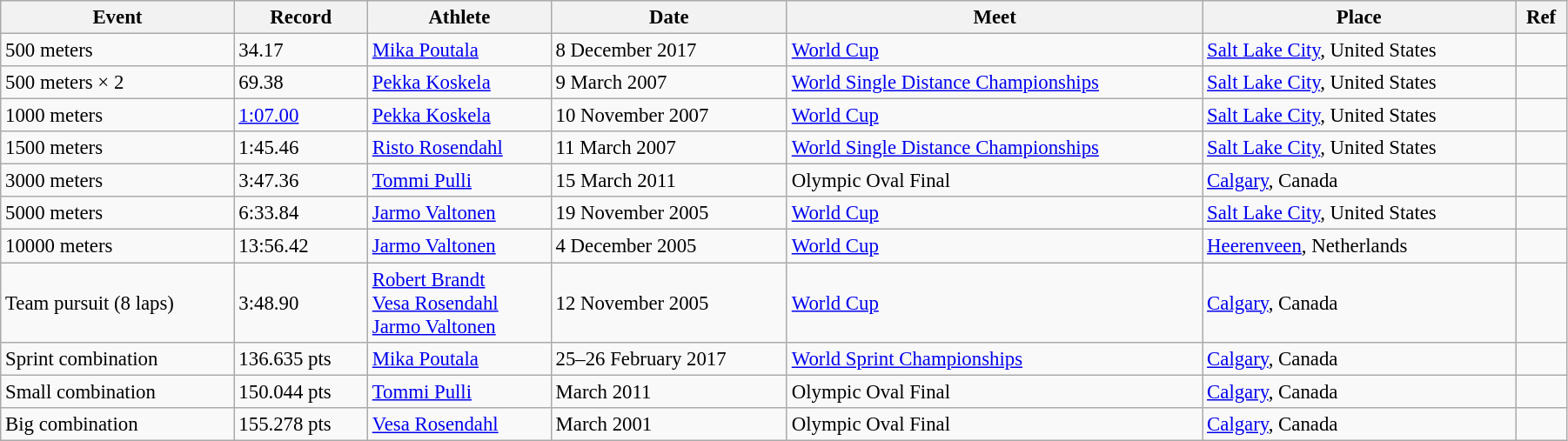<table class="wikitable" style="font-size:95%; width: 95%;">
<tr>
<th>Event</th>
<th>Record</th>
<th>Athlete</th>
<th>Date</th>
<th>Meet</th>
<th>Place</th>
<th>Ref</th>
</tr>
<tr>
<td>500 meters</td>
<td>34.17</td>
<td><a href='#'>Mika Poutala</a></td>
<td>8 December 2017</td>
<td><a href='#'>World Cup</a></td>
<td><a href='#'>Salt Lake City</a>, United States</td>
<td></td>
</tr>
<tr>
<td>500 meters × 2</td>
<td>69.38</td>
<td><a href='#'>Pekka Koskela</a></td>
<td>9 March 2007</td>
<td><a href='#'>World Single Distance Championships</a></td>
<td><a href='#'>Salt Lake City</a>, United States</td>
<td></td>
</tr>
<tr>
<td>1000 meters</td>
<td><a href='#'>1:07.00</a></td>
<td><a href='#'>Pekka Koskela</a></td>
<td>10 November 2007</td>
<td><a href='#'>World Cup</a></td>
<td><a href='#'>Salt Lake City</a>, United States</td>
<td></td>
</tr>
<tr>
<td>1500 meters</td>
<td>1:45.46</td>
<td><a href='#'>Risto Rosendahl</a></td>
<td>11 March 2007</td>
<td><a href='#'>World Single Distance Championships</a></td>
<td><a href='#'>Salt Lake City</a>, United States</td>
<td></td>
</tr>
<tr>
<td>3000 meters</td>
<td>3:47.36</td>
<td><a href='#'>Tommi Pulli</a></td>
<td>15 March 2011</td>
<td>Olympic Oval Final</td>
<td><a href='#'>Calgary</a>, Canada</td>
<td></td>
</tr>
<tr>
<td>5000 meters</td>
<td>6:33.84</td>
<td><a href='#'>Jarmo Valtonen</a></td>
<td>19 November 2005</td>
<td><a href='#'>World Cup</a></td>
<td><a href='#'>Salt Lake City</a>, United States</td>
<td></td>
</tr>
<tr>
<td>10000 meters</td>
<td>13:56.42</td>
<td><a href='#'>Jarmo Valtonen</a></td>
<td>4 December 2005</td>
<td><a href='#'>World Cup</a></td>
<td><a href='#'>Heerenveen</a>, Netherlands</td>
<td></td>
</tr>
<tr>
<td>Team pursuit (8 laps)</td>
<td>3:48.90</td>
<td><a href='#'>Robert Brandt</a><br><a href='#'>Vesa Rosendahl</a><br><a href='#'>Jarmo Valtonen</a></td>
<td>12 November 2005</td>
<td><a href='#'>World Cup</a></td>
<td><a href='#'>Calgary</a>, Canada</td>
<td></td>
</tr>
<tr>
<td>Sprint combination</td>
<td>136.635 pts</td>
<td><a href='#'>Mika Poutala</a></td>
<td>25–26 February 2017</td>
<td><a href='#'>World Sprint Championships</a></td>
<td><a href='#'>Calgary</a>, Canada</td>
<td></td>
</tr>
<tr>
<td>Small combination</td>
<td>150.044 pts</td>
<td><a href='#'>Tommi Pulli</a></td>
<td>March 2011</td>
<td>Olympic Oval Final</td>
<td><a href='#'>Calgary</a>, Canada</td>
<td></td>
</tr>
<tr>
<td>Big combination</td>
<td>155.278 pts</td>
<td><a href='#'>Vesa Rosendahl</a></td>
<td>March 2001</td>
<td>Olympic Oval Final</td>
<td><a href='#'>Calgary</a>, Canada</td>
<td></td>
</tr>
</table>
